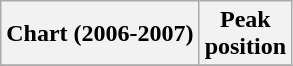<table class="wikitable plainrowheaders" style="text-align:center">
<tr>
<th scope="col">Chart (2006-2007)</th>
<th scope="col">Peak<br>position</th>
</tr>
<tr>
</tr>
</table>
